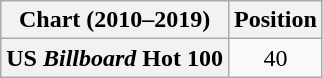<table class="wikitable plainrowheaders" style="text-align:center">
<tr>
<th scope="col">Chart (2010–2019)</th>
<th scope="col">Position</th>
</tr>
<tr>
<th scope="row">US <em>Billboard</em> Hot 100</th>
<td>40</td>
</tr>
</table>
